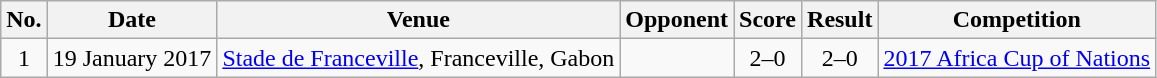<table class="wikitable sortable">
<tr>
<th scope="col">No.</th>
<th scope="col">Date</th>
<th scope="col">Venue</th>
<th scope="col">Opponent</th>
<th scope="col">Score</th>
<th scope="col">Result</th>
<th scope="col">Competition</th>
</tr>
<tr>
<td style="text-align:center">1</td>
<td>19 January 2017</td>
<td><a href='#'>Stade de Franceville</a>, Franceville, Gabon</td>
<td></td>
<td style="text-align:center">2–0</td>
<td style="text-align:center">2–0</td>
<td><a href='#'>2017 Africa Cup of Nations</a></td>
</tr>
</table>
